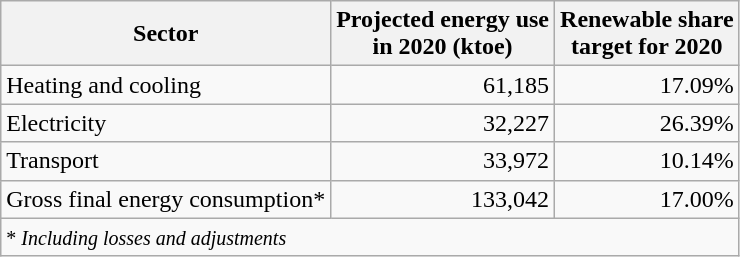<table class="wikitable">
<tr>
<th>Sector</th>
<th>Projected energy use<br>in 2020 (ktoe)</th>
<th>Renewable share<br>target for 2020</th>
</tr>
<tr>
<td>Heating and cooling</td>
<td style="text-align:right;">61,185</td>
<td style="text-align:right;">17.09%</td>
</tr>
<tr>
<td>Electricity</td>
<td style="text-align:right;">32,227</td>
<td style="text-align:right;">26.39%</td>
</tr>
<tr>
<td>Transport</td>
<td style="text-align:right;">33,972</td>
<td style="text-align:right;">10.14%</td>
</tr>
<tr>
<td>Gross final energy consumption*</td>
<td style="text-align:right;">133,042</td>
<td style="text-align:right;">17.00%</td>
</tr>
<tr>
<td colspan=3><small>* <em>Including losses and adjustments</em></small></td>
</tr>
</table>
